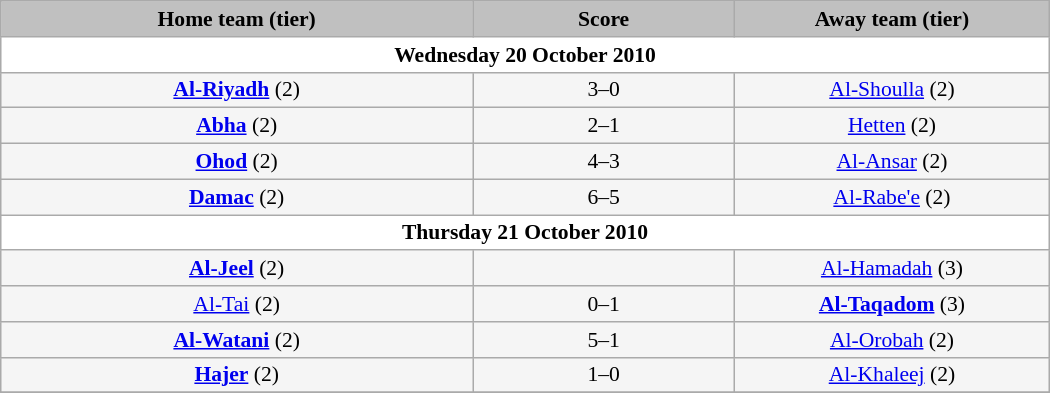<table class="wikitable" style="width: 700px; background:WhiteSmoke; text-align:center; font-size:90%">
<tr>
<td scope="col" style="width: 45%; background:silver;"><strong>Home team (tier)</strong></td>
<td scope="col" style="width: 25%; background:silver;"><strong>Score</strong></td>
<td scope="col" style="width: 45%; background:silver;"><strong>Away team (tier)</strong></td>
</tr>
<tr>
<td colspan="5" style= background:White><strong>Wednesday 20 October 2010</strong></td>
</tr>
<tr>
<td><strong><a href='#'>Al-Riyadh</a></strong> (2)</td>
<td>3–0</td>
<td><a href='#'>Al-Shoulla</a> (2)</td>
</tr>
<tr>
<td><strong><a href='#'>Abha</a></strong> (2)</td>
<td>2–1</td>
<td><a href='#'>Hetten</a> (2)</td>
</tr>
<tr>
<td><strong><a href='#'>Ohod</a></strong> (2)</td>
<td>4–3 </td>
<td><a href='#'>Al-Ansar</a> (2)</td>
</tr>
<tr>
<td><strong><a href='#'>Damac</a></strong> (2)</td>
<td>6–5 </td>
<td><a href='#'>Al-Rabe'e</a> (2)</td>
</tr>
<tr>
<td colspan="5" style= background:White><strong>Thursday 21 October 2010</strong></td>
</tr>
<tr>
<td><strong><a href='#'>Al-Jeel</a></strong> (2)</td>
<td></td>
<td><a href='#'>Al-Hamadah</a> (3)</td>
</tr>
<tr>
<td><a href='#'>Al-Tai</a> (2)</td>
<td>0–1</td>
<td><strong><a href='#'>Al-Taqadom</a></strong> (3)</td>
</tr>
<tr>
<td><strong><a href='#'>Al-Watani</a></strong> (2)</td>
<td>5–1</td>
<td><a href='#'>Al-Orobah</a> (2)</td>
</tr>
<tr>
<td><strong><a href='#'>Hajer</a></strong> (2)</td>
<td>1–0</td>
<td><a href='#'>Al-Khaleej</a> (2)</td>
</tr>
<tr>
</tr>
</table>
